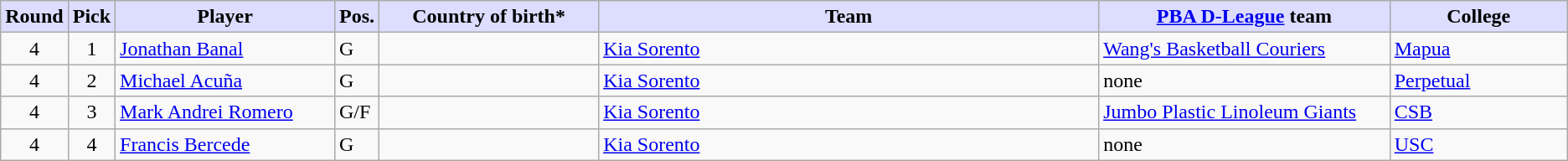<table class="wikitable sortable sortable">
<tr>
<th style="background:#ddf; width:1%;">Round</th>
<th style="background:#ddf; width:1%;">Pick</th>
<th style="background:#ddf; width:15%;">Player</th>
<th style="background:#ddf; width:1%;">Pos.</th>
<th style="background:#ddf; width:15%;">Country of birth*</th>
<th style="background:#ddf; width:35%;">Team</th>
<th style="background:#ddf; width:20%;"><a href='#'>PBA D-League</a> team</th>
<th style="background:#ddf; width:20%;">College</th>
</tr>
<tr>
<td align=center>4</td>
<td align=center>1</td>
<td><a href='#'>Jonathan Banal</a></td>
<td>G</td>
<td></td>
<td><a href='#'>Kia Sorento</a></td>
<td><a href='#'>Wang's Basketball Couriers</a></td>
<td><a href='#'>Mapua</a></td>
</tr>
<tr>
<td align=center>4</td>
<td align=center>2</td>
<td><a href='#'>Michael Acuña</a></td>
<td>G</td>
<td></td>
<td><a href='#'>Kia Sorento</a></td>
<td>none</td>
<td><a href='#'>Perpetual</a></td>
</tr>
<tr>
<td align=center>4</td>
<td align=center>3</td>
<td><a href='#'>Mark Andrei Romero</a></td>
<td>G/F</td>
<td></td>
<td><a href='#'>Kia Sorento</a></td>
<td><a href='#'>Jumbo Plastic Linoleum Giants</a></td>
<td><a href='#'>CSB</a></td>
</tr>
<tr>
<td align=center>4</td>
<td align=center>4</td>
<td><a href='#'>Francis Bercede</a></td>
<td>G</td>
<td></td>
<td><a href='#'>Kia Sorento</a></td>
<td>none</td>
<td><a href='#'>USC</a></td>
</tr>
</table>
